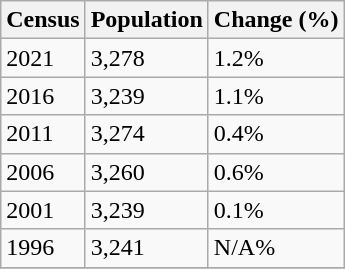<table class="wikitable">
<tr>
<th>Census</th>
<th>Population</th>
<th>Change (%)</th>
</tr>
<tr>
<td>2021</td>
<td>3,278</td>
<td> 1.2%</td>
</tr>
<tr>
<td>2016</td>
<td>3,239</td>
<td> 1.1%</td>
</tr>
<tr>
<td>2011</td>
<td>3,274</td>
<td> 0.4%</td>
</tr>
<tr>
<td>2006</td>
<td>3,260</td>
<td> 0.6%</td>
</tr>
<tr>
<td>2001</td>
<td>3,239</td>
<td> 0.1%</td>
</tr>
<tr>
<td>1996</td>
<td>3,241</td>
<td> N/A%</td>
</tr>
<tr>
</tr>
</table>
